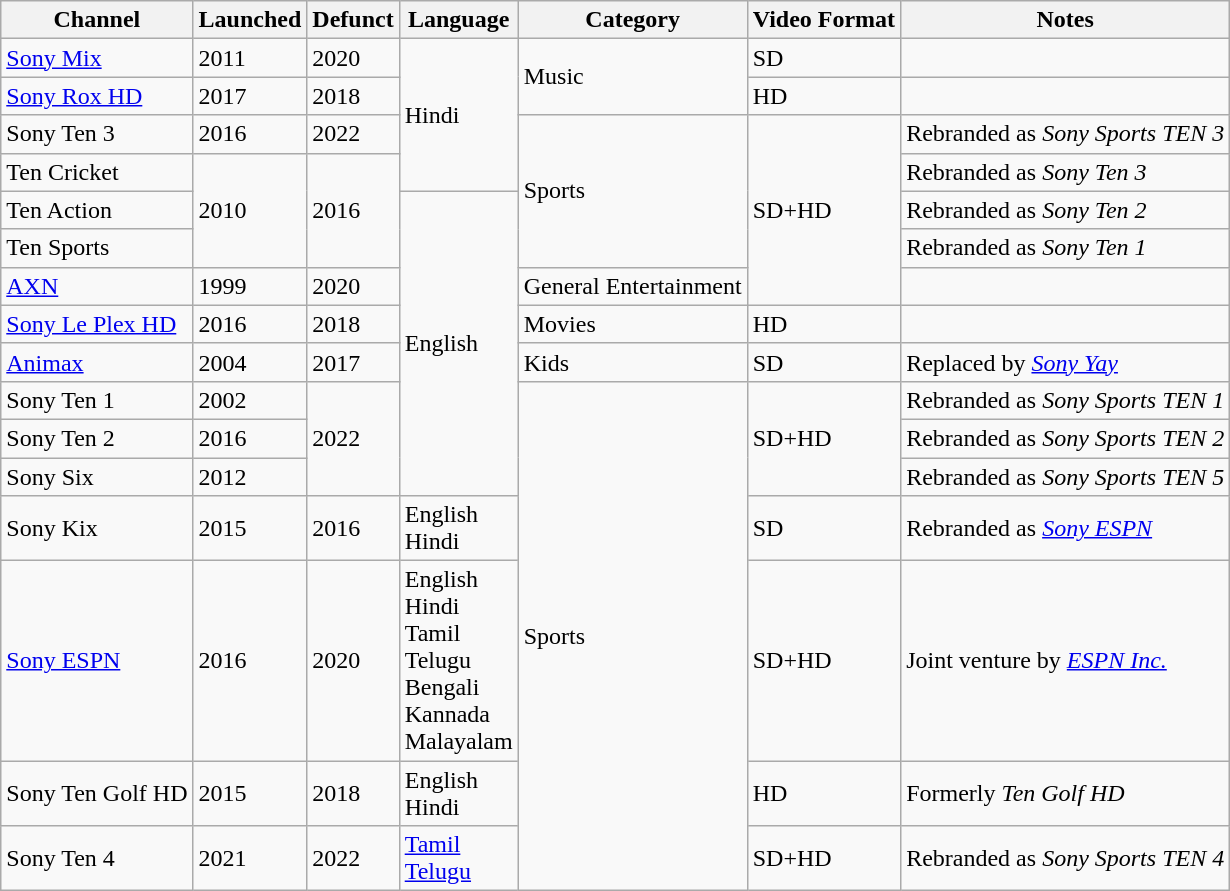<table class="wikitable sortable" style="text-align:middle">
<tr>
<th>Channel</th>
<th>Launched</th>
<th>Defunct</th>
<th>Language</th>
<th>Category</th>
<th>Video Format</th>
<th>Notes</th>
</tr>
<tr>
<td><a href='#'>Sony Mix</a></td>
<td>2011</td>
<td>2020</td>
<td rowspan="4">Hindi</td>
<td rowspan="2">Music</td>
<td>SD</td>
<td></td>
</tr>
<tr>
<td><a href='#'>Sony Rox HD</a></td>
<td>2017</td>
<td>2018</td>
<td>HD</td>
<td></td>
</tr>
<tr>
<td>Sony Ten 3</td>
<td>2016</td>
<td>2022</td>
<td rowspan="4">Sports</td>
<td rowspan="5">SD+HD</td>
<td>Rebranded as <em>Sony Sports TEN 3</em></td>
</tr>
<tr>
<td>Ten Cricket</td>
<td rowspan="3">2010</td>
<td rowspan="3">2016</td>
<td>Rebranded as <em>Sony Ten 3</em></td>
</tr>
<tr>
<td>Ten Action</td>
<td rowspan="8">English</td>
<td>Rebranded as <em>Sony Ten 2</em></td>
</tr>
<tr>
<td>Ten Sports</td>
<td>Rebranded as <em>Sony Ten 1</em></td>
</tr>
<tr>
<td><a href='#'>AXN</a></td>
<td>1999</td>
<td>2020</td>
<td>General Entertainment</td>
<td></td>
</tr>
<tr>
<td><a href='#'>Sony Le Plex HD</a></td>
<td>2016</td>
<td>2018</td>
<td>Movies</td>
<td>HD</td>
<td></td>
</tr>
<tr>
<td><a href='#'>Animax</a></td>
<td>2004</td>
<td>2017</td>
<td>Kids</td>
<td>SD</td>
<td>Replaced by <em><a href='#'>Sony Yay</a></em></td>
</tr>
<tr>
<td>Sony Ten 1</td>
<td>2002</td>
<td rowspan="3">2022</td>
<td rowspan="7">Sports</td>
<td rowspan="3">SD+HD</td>
<td>Rebranded as <em>Sony Sports TEN 1</em></td>
</tr>
<tr>
<td>Sony Ten 2</td>
<td>2016</td>
<td>Rebranded as <em>Sony Sports TEN 2</em></td>
</tr>
<tr>
<td>Sony Six</td>
<td>2012</td>
<td>Rebranded as <em>Sony Sports TEN 5</em></td>
</tr>
<tr>
<td>Sony Kix</td>
<td>2015</td>
<td>2016</td>
<td>English<br>Hindi</td>
<td>SD</td>
<td>Rebranded as <em><a href='#'>Sony ESPN</a></em></td>
</tr>
<tr>
<td><a href='#'>Sony ESPN</a></td>
<td>2016</td>
<td>2020</td>
<td>English<br>Hindi<br>Tamil<br>Telugu<br>Bengali<br>Kannada<br>Malayalam</td>
<td>SD+HD</td>
<td>Joint venture by <em><a href='#'>ESPN Inc.</a></em></td>
</tr>
<tr>
<td>Sony Ten Golf HD</td>
<td>2015</td>
<td>2018</td>
<td>English<br>Hindi</td>
<td>HD</td>
<td>Formerly <em>Ten Golf HD</em></td>
</tr>
<tr>
<td>Sony Ten 4</td>
<td>2021</td>
<td>2022</td>
<td><a href='#'>Tamil</a><br><a href='#'>Telugu</a></td>
<td>SD+HD</td>
<td>Rebranded as <em>Sony Sports TEN 4</em></td>
</tr>
</table>
